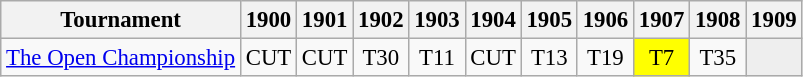<table class="wikitable" style="font-size:95%;text-align:center;">
<tr>
<th>Tournament</th>
<th>1900</th>
<th>1901</th>
<th>1902</th>
<th>1903</th>
<th>1904</th>
<th>1905</th>
<th>1906</th>
<th>1907</th>
<th>1908</th>
<th>1909</th>
</tr>
<tr>
<td align="left"><a href='#'>The Open Championship</a></td>
<td>CUT</td>
<td>CUT</td>
<td>T30</td>
<td>T11</td>
<td>CUT</td>
<td>T13</td>
<td>T19</td>
<td style="background:yellow;">T7</td>
<td>T35</td>
<td style="background:#eeeeee;"></td>
</tr>
</table>
